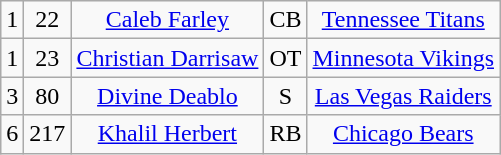<table class="wikitable" style="text-align:center">
<tr>
<td>1</td>
<td>22</td>
<td><a href='#'>Caleb Farley</a></td>
<td>CB</td>
<td><a href='#'>Tennessee Titans</a></td>
</tr>
<tr>
<td>1</td>
<td>23</td>
<td><a href='#'>Christian Darrisaw</a></td>
<td>OT</td>
<td><a href='#'>Minnesota Vikings</a></td>
</tr>
<tr>
<td>3</td>
<td>80</td>
<td><a href='#'>Divine Deablo</a></td>
<td>S</td>
<td><a href='#'>Las Vegas Raiders</a></td>
</tr>
<tr>
<td>6</td>
<td>217</td>
<td><a href='#'>Khalil Herbert</a></td>
<td>RB</td>
<td><a href='#'>Chicago Bears</a></td>
</tr>
</table>
